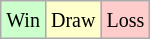<table class="wikitable">
<tr>
<td style="background:#cfc;"><small>Win</small></td>
<td style="background:#ffc;"><small>Draw</small></td>
<td style="background:#fcc;"><small>Loss</small></td>
</tr>
</table>
